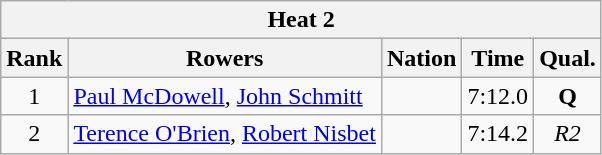<table class="wikitable" style="text-align:center">
<tr>
<th colspan=5 align=center><strong>Heat 2</strong></th>
</tr>
<tr>
<th>Rank</th>
<th>Rowers</th>
<th>Nation</th>
<th>Time</th>
<th>Qual.</th>
</tr>
<tr>
<td>1</td>
<td align=left><a href='#'>Paul McDowell</a>, <a href='#'>John Schmitt</a></td>
<td align=left></td>
<td>7:12.0</td>
<td><strong>Q</strong></td>
</tr>
<tr>
<td>2</td>
<td align=left><a href='#'>Terence O'Brien</a>, <a href='#'>Robert Nisbet</a></td>
<td align=left></td>
<td>7:14.2</td>
<td><em>R2</em></td>
</tr>
</table>
